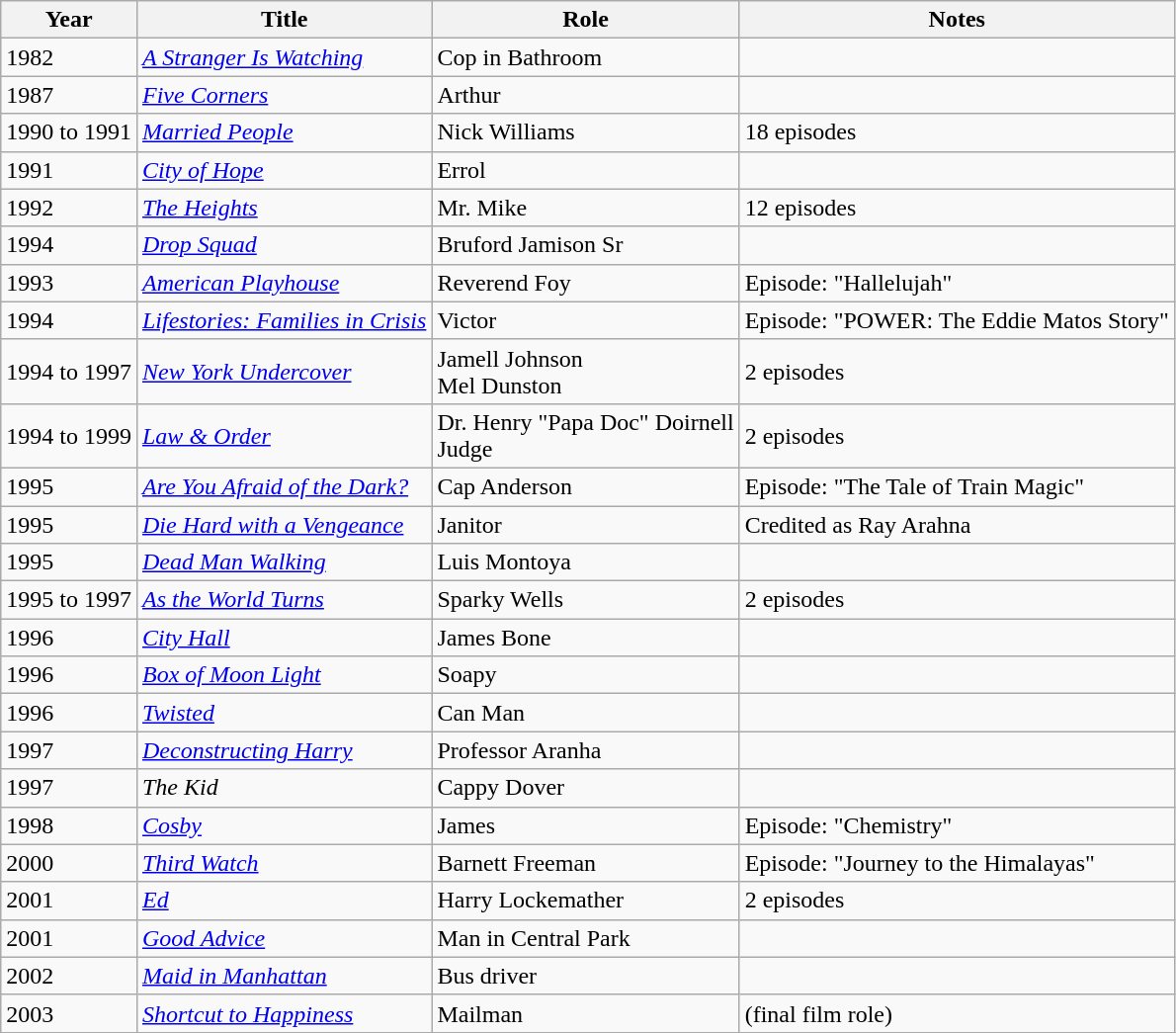<table class="wikitable sortable">
<tr>
<th>Year</th>
<th>Title</th>
<th>Role</th>
<th class="unsortable">Notes</th>
</tr>
<tr>
<td>1982</td>
<td><em><a href='#'>A Stranger Is Watching</a></em></td>
<td>Cop in Bathroom</td>
<td></td>
</tr>
<tr>
<td>1987</td>
<td><em><a href='#'>Five Corners</a></em></td>
<td>Arthur</td>
<td></td>
</tr>
<tr>
<td>1990 to 1991</td>
<td><em><a href='#'>Married People</a></em></td>
<td>Nick Williams</td>
<td>18 episodes</td>
</tr>
<tr>
<td>1991</td>
<td><em><a href='#'>City of Hope</a></em></td>
<td>Errol</td>
<td></td>
</tr>
<tr>
<td>1992</td>
<td><em><a href='#'>The Heights</a></em></td>
<td>Mr. Mike</td>
<td>12 episodes</td>
</tr>
<tr>
<td>1994</td>
<td><em><a href='#'>Drop Squad</a></em></td>
<td>Bruford Jamison Sr</td>
<td></td>
</tr>
<tr>
<td>1993</td>
<td><em><a href='#'>American Playhouse</a></em></td>
<td>Reverend Foy</td>
<td>Episode: "Hallelujah"</td>
</tr>
<tr>
<td>1994</td>
<td><em><a href='#'>Lifestories: Families in Crisis</a></em></td>
<td>Victor</td>
<td>Episode: "POWER: The Eddie Matos Story"</td>
</tr>
<tr>
<td>1994 to 1997</td>
<td><em><a href='#'>New York Undercover</a></em></td>
<td>Jamell Johnson<br>Mel Dunston</td>
<td>2 episodes</td>
</tr>
<tr>
<td>1994 to 1999</td>
<td><em><a href='#'>Law & Order</a></em></td>
<td>Dr. Henry "Papa Doc" Doirnell<br>Judge</td>
<td>2 episodes</td>
</tr>
<tr>
<td>1995</td>
<td><em><a href='#'>Are You Afraid of the Dark?</a></em></td>
<td>Cap Anderson</td>
<td>Episode: "The Tale of Train Magic"</td>
</tr>
<tr>
<td>1995</td>
<td><em><a href='#'>Die Hard with a Vengeance</a></em></td>
<td>Janitor</td>
<td>Credited as Ray Arahna</td>
</tr>
<tr>
<td>1995</td>
<td><em><a href='#'>Dead Man Walking</a></em></td>
<td>Luis Montoya</td>
<td></td>
</tr>
<tr>
<td>1995 to 1997</td>
<td><em><a href='#'>As the World Turns</a></em></td>
<td>Sparky Wells</td>
<td>2 episodes</td>
</tr>
<tr>
<td>1996</td>
<td><em><a href='#'>City Hall</a></em></td>
<td>James Bone</td>
<td></td>
</tr>
<tr>
<td>1996</td>
<td><em><a href='#'>Box of Moon Light</a></em></td>
<td>Soapy</td>
<td></td>
</tr>
<tr>
<td>1996</td>
<td><em><a href='#'>Twisted</a></em></td>
<td>Can Man</td>
<td></td>
</tr>
<tr>
<td>1997</td>
<td><em><a href='#'>Deconstructing Harry</a></em></td>
<td>Professor Aranha</td>
<td></td>
</tr>
<tr>
<td>1997</td>
<td><em>The Kid</em></td>
<td>Cappy Dover</td>
<td></td>
</tr>
<tr>
<td>1998</td>
<td><em><a href='#'>Cosby</a></em></td>
<td>James</td>
<td>Episode: "Chemistry"</td>
</tr>
<tr>
<td>2000</td>
<td><em><a href='#'>Third Watch</a></em></td>
<td>Barnett Freeman</td>
<td>Episode: "Journey to the Himalayas"</td>
</tr>
<tr>
<td>2001</td>
<td><em><a href='#'>Ed</a></em></td>
<td>Harry Lockemather</td>
<td>2 episodes</td>
</tr>
<tr>
<td>2001</td>
<td><em><a href='#'>Good Advice</a></em></td>
<td>Man in Central Park</td>
<td></td>
</tr>
<tr>
<td>2002</td>
<td><em><a href='#'>Maid in Manhattan</a></em></td>
<td>Bus driver</td>
<td></td>
</tr>
<tr>
<td>2003</td>
<td><em><a href='#'>Shortcut to Happiness</a></em></td>
<td>Mailman</td>
<td>(final film role)</td>
</tr>
<tr>
</tr>
</table>
